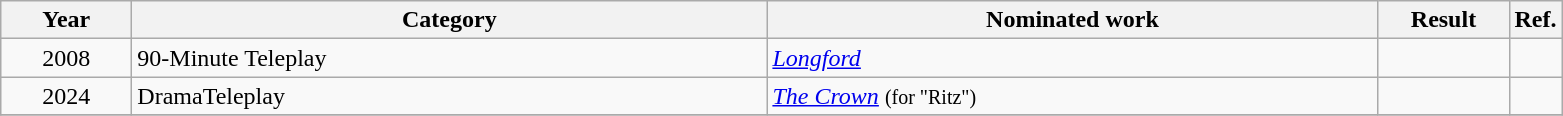<table class=wikitable>
<tr>
<th scope="col" style="width:5em;">Year</th>
<th scope="col" style="width:26em;">Category</th>
<th scope="col" style="width:25em;">Nominated work</th>
<th scope="col" style="width:5em;">Result</th>
<th>Ref.</th>
</tr>
<tr>
<td style="text-align:center;">2008</td>
<td>90-Minute Teleplay</td>
<td><em><a href='#'>Longford</a></em></td>
<td></td>
<td></td>
</tr>
<tr>
<td style="text-align:center;">2024</td>
<td>DramaTeleplay</td>
<td><em><a href='#'>The Crown</a></em> <small> (for "Ritz")</small></td>
<td></td>
<td></td>
</tr>
<tr>
</tr>
</table>
